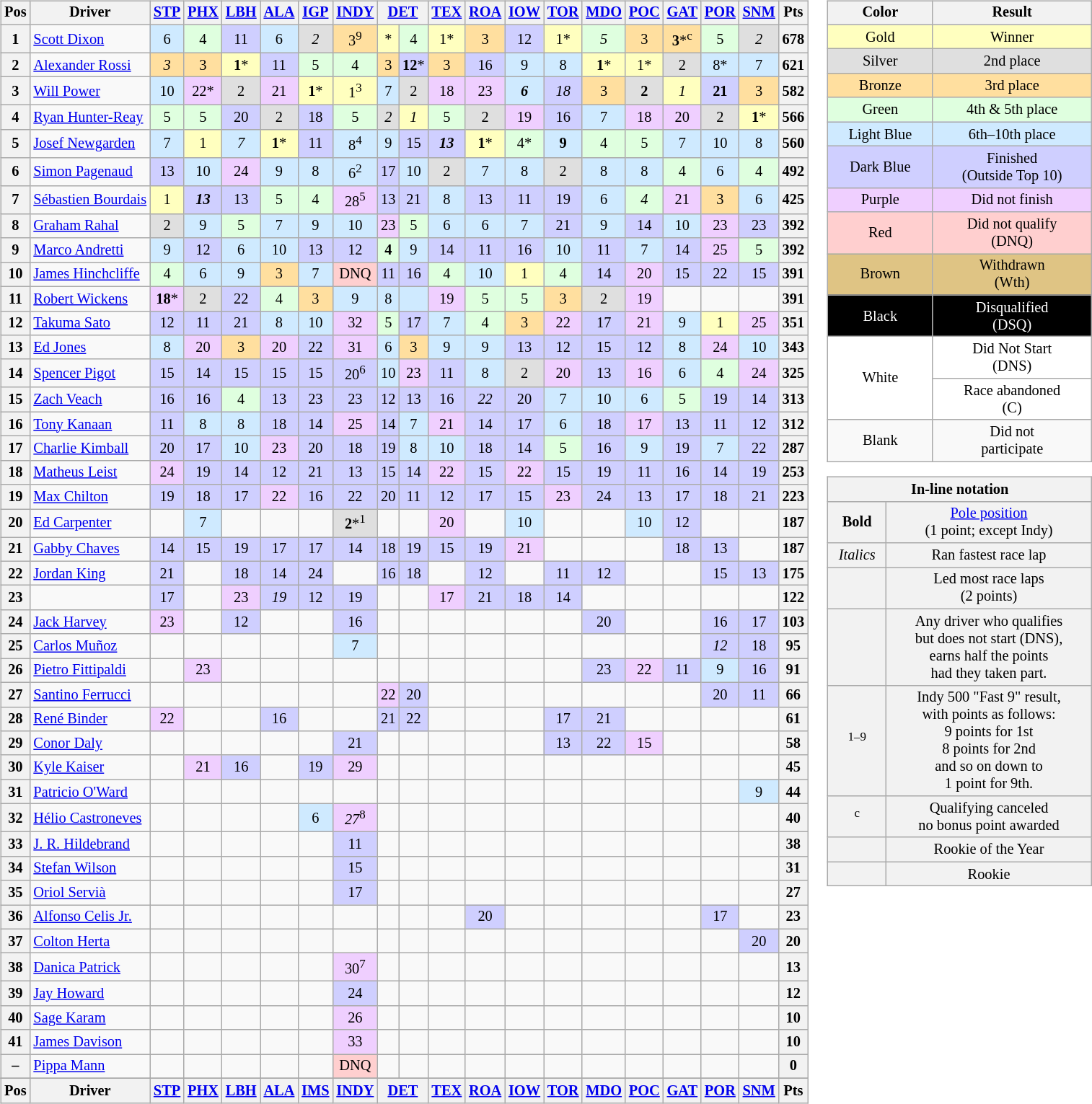<table>
<tr>
<td valign="top"><br><table class="wikitable" style="font-size: 85%; text-align:center">
<tr valign=top>
<th>Pos</th>
<th>Driver</th>
<th><a href='#'>STP</a></th>
<th><a href='#'>PHX</a></th>
<th><a href='#'>LBH</a></th>
<th><a href='#'>ALA</a></th>
<th><a href='#'>IGP</a></th>
<th><a href='#'>INDY</a></th>
<th colspan=2><a href='#'>DET</a></th>
<th><a href='#'>TEX</a></th>
<th><a href='#'>ROA</a></th>
<th><a href='#'>IOW</a></th>
<th><a href='#'>TOR</a></th>
<th><a href='#'>MDO</a></th>
<th><a href='#'>POC</a></th>
<th><a href='#'>GAT</a></th>
<th><a href='#'>POR</a></th>
<th><a href='#'>SNM</a></th>
<th>Pts</th>
</tr>
<tr>
<th>1</th>
<td align="left"> <a href='#'>Scott Dixon</a></td>
<td style="background:#CFEAFF;">6</td>
<td style="background:#DFFFDF;">4</td>
<td style="background:#CFCFFF;">11</td>
<td style="background:#CFEAFF;">6</td>
<td style="background:#DFDFDF;"><em>2</em></td>
<td style="background:#FFDF9F;">3<sup>9</sup></td>
<td style="background:#FFFFBF;">*</td>
<td style="background:#DFFFDF;">4</td>
<td style="background:#FFFFBF;">1*</td>
<td style="background:#FFDF9F;">3</td>
<td style="background:#CFCFFF;">12</td>
<td style="background:#FFFFBF;">1*</td>
<td style="background:#DFFFDF;"><em>5</em></td>
<td style="background:#FFDF9F;">3</td>
<td style="background:#FFDF9F;"><strong>3</strong>*<sup>c</sup></td>
<td style="background:#DFFFDF;">5</td>
<td style="background:#DFDFDF;"><em>2</em></td>
<th>678</th>
</tr>
<tr>
<th>2</th>
<td align="left"> <a href='#'>Alexander Rossi</a></td>
<td style="background:#FFDF9F;"><em>3</em></td>
<td style="background:#FFDF9F;">3</td>
<td style="background:#FFFFBF;"><strong>1</strong>*</td>
<td style="background:#CFCFFF;">11</td>
<td style="background:#DFFFDF;">5</td>
<td style="background:#DFFFDF;">4</td>
<td style="background:#FFDF9F;">3</td>
<td style="background:#CFCFFF;"><strong>12</strong>*</td>
<td style="background:#FFDF9F;">3</td>
<td style="background:#CFCFFF;">16</td>
<td style="background:#CFEAFF;">9</td>
<td style="background:#CFEAFF;">8</td>
<td style="background:#FFFFBF;"><strong>1</strong>*</td>
<td style="background:#FFFFBF;">1*</td>
<td style="background:#DFDFDF;">2</td>
<td style="background:#CFEAFF;">8*</td>
<td style="background:#CFEAFF;">7</td>
<th>621</th>
</tr>
<tr>
<th>3</th>
<td align="left"> <a href='#'>Will Power</a></td>
<td style="background:#CFEAFF;">10</td>
<td style="background:#EFCFFF;">22*</td>
<td style="background:#DFDFDF;">2</td>
<td style="background:#EFCFFF;">21</td>
<td style="background:#FFFFBF;"><strong>1</strong>*</td>
<td style="background:#FFFFBF;">1<sup>3</sup></td>
<td style="background:#CFEAFF;">7</td>
<td style="background:#DFDFDF;">2</td>
<td style="background:#EFCFFF;">18</td>
<td style="background:#EFCFFF;">23</td>
<td style="background:#CFEAFF;"><strong><em>6</em></strong></td>
<td style="background:#CFCFFF;"><em>18</em></td>
<td style="background:#FFDF9F;">3</td>
<td style="background:#DFDFDF;"><strong>2</strong></td>
<td style="background:#FFFFBF;"><em>1</em></td>
<td style="background:#CFCFFF;"><strong>21</strong></td>
<td style="background:#FFDF9F;">3</td>
<th>582</th>
</tr>
<tr>
<th>4</th>
<td align="left"> <a href='#'>Ryan Hunter-Reay</a></td>
<td style="background:#DFFFDF;">5</td>
<td style="background:#DFFFDF;">5</td>
<td style="background:#CFCFFF;">20</td>
<td style="background:#DFDFDF;">2</td>
<td style="background:#CFCFFF;">18</td>
<td style="background:#DFFFDF;">5</td>
<td style="background:#DFDFDF;"><em>2</em></td>
<td style="background:#FFFFBF;"><em>1</em></td>
<td style="background:#DFFFDF;">5</td>
<td style="background:#DFDFDF;">2</td>
<td style="background:#EFCFFF;">19</td>
<td style="background:#CFCFFF;">16</td>
<td style="background:#CFEAFF;">7</td>
<td style="background:#EFCFFF;">18</td>
<td style="background:#EFCFFF;">20</td>
<td style="background:#DFDFDF;">2</td>
<td style="background:#FFFFBF;"><strong>1</strong>*</td>
<th>566</th>
</tr>
<tr>
<th>5</th>
<td align="left"> <a href='#'>Josef Newgarden</a></td>
<td style="background:#CFEAFF;">7</td>
<td style="background:#FFFFBF;">1</td>
<td style="background:#CFEAFF;"><em>7</em></td>
<td style="background:#FFFFBF;"><strong>1</strong>*</td>
<td style="background:#CFCFFF;">11</td>
<td style="background:#CFEAFF;">8<sup>4</sup></td>
<td style="background:#CFEAFF;">9</td>
<td style="background:#CFCFFF;">15</td>
<td style="background:#CFCFFF;"><strong><em>13</em></strong></td>
<td style="background:#FFFFBF;"><strong>1</strong>*</td>
<td style="background:#DFFFDF;">4*</td>
<td style="background:#CFEAFF;"><strong>9</strong></td>
<td style="background:#DFFFDF;">4</td>
<td style="background:#DFFFDF;">5</td>
<td style="background:#CFEAFF;">7</td>
<td style="background:#CFEAFF;">10</td>
<td style="background:#CFEAFF;">8</td>
<th>560</th>
</tr>
<tr>
<th>6</th>
<td align="left"> <a href='#'>Simon Pagenaud</a></td>
<td style="background:#CFCFFF;">13</td>
<td style="background:#CFEAFF;">10</td>
<td style="background:#EFCFFF;">24</td>
<td style="background:#CFEAFF;">9</td>
<td style="background:#CFEAFF;">8</td>
<td style="background:#CFEAFF;">6<sup>2</sup></td>
<td style="background:#CFCFFF;">17</td>
<td style="background:#CFEAFF;">10</td>
<td style="background:#DFDFDF;">2</td>
<td style="background:#CFEAFF;">7</td>
<td style="background:#CFEAFF;">8</td>
<td style="background:#DFDFDF;">2</td>
<td style="background:#CFEAFF;">8</td>
<td style="background:#CFEAFF;">8</td>
<td style="background:#DFFFDF;">4</td>
<td style="background:#CFEAFF;">6</td>
<td style="background:#DFFFDF;">4</td>
<th>492</th>
</tr>
<tr>
<th>7</th>
<td align="left"> <a href='#'>Sébastien Bourdais</a></td>
<td style="background:#FFFFBF;">1</td>
<td style="background:#CFCFFF;"><strong><em>13</em></strong></td>
<td style="background:#CFCFFF;">13</td>
<td style="background:#DFFFDF;">5</td>
<td style="background:#DFFFDF;">4</td>
<td style="background:#EFCFFF;">28<sup>5</sup></td>
<td style="background:#CFCFFF;">13</td>
<td style="background:#CFCFFF;">21</td>
<td style="background:#CFEAFF;">8</td>
<td style="background:#CFCFFF;">13</td>
<td style="background:#CFCFFF;">11</td>
<td style="background:#CFCFFF;">19</td>
<td style="background:#CFEAFF;">6</td>
<td style="background:#DFFFDF;"><em>4</em></td>
<td style="background:#EFCFFF;">21</td>
<td style="background:#FFDF9F;">3</td>
<td style="background:#CFEAFF;">6</td>
<th>425</th>
</tr>
<tr>
<th>8</th>
<td align="left"> <a href='#'>Graham Rahal</a></td>
<td style="background:#DFDFDF;">2</td>
<td style="background:#CFEAFF;">9</td>
<td style="background:#DFFFDF;">5</td>
<td style="background:#CFEAFF;">7</td>
<td style="background:#CFEAFF;">9</td>
<td style="background:#CFEAFF;">10</td>
<td style="background:#EFCFFF;">23</td>
<td style="background:#DFFFDF;">5</td>
<td style="background:#CFEAFF;">6</td>
<td style="background:#CFEAFF;">6</td>
<td style="background:#CFEAFF;">7</td>
<td style="background:#CFCFFF;">21</td>
<td style="background:#CFEAFF;">9</td>
<td style="background:#CFCFFF;">14</td>
<td style="background:#CFEAFF;">10</td>
<td style="background:#EFCFFF;">23</td>
<td style="background:#CFCFFF;">23</td>
<th>392</th>
</tr>
<tr>
<th>9</th>
<td align="left"> <a href='#'>Marco Andretti</a></td>
<td style="background:#CFEAFF;">9</td>
<td style="background:#CFCFFF;">12</td>
<td style="background:#CFEAFF;">6</td>
<td style="background:#CFEAFF;">10</td>
<td style="background:#CFCFFF;">13</td>
<td style="background:#CFCFFF;">12</td>
<td style="background:#DFFFDF;"><strong>4</strong></td>
<td style="background:#CFEAFF;">9</td>
<td style="background:#CFCFFF;">14</td>
<td style="background:#CFCFFF;">11</td>
<td style="background:#CFCFFF;">16</td>
<td style="background:#CFEAFF;">10</td>
<td style="background:#CFCFFF;">11</td>
<td style="background:#CFEAFF;">7</td>
<td style="background:#CFCFFF;">14</td>
<td style="background:#EFCFFF;">25</td>
<td style="background:#DFFFDF;">5</td>
<th>392</th>
</tr>
<tr>
<th>10</th>
<td align="left"> <a href='#'>James Hinchcliffe</a></td>
<td style="background:#DFFFDF;">4</td>
<td style="background:#CFEAFF;">6</td>
<td style="background:#CFEAFF;">9</td>
<td style="background:#FFDF9F;">3</td>
<td style="background:#CFEAFF;">7</td>
<td style="background:#FFCFCF;">DNQ</td>
<td style="background:#CFCFFF;">11</td>
<td style="background:#CFCFFF;">16</td>
<td style="background:#DFFFDF;">4</td>
<td style="background:#CFEAFF;">10</td>
<td style="background:#FFFFBF;">1</td>
<td style="background:#DFFFDF;">4</td>
<td style="background:#CFCFFF;">14</td>
<td style="background:#EFCFFF;">20</td>
<td style="background:#CFCFFF;">15</td>
<td style="background:#CFCFFF;">22</td>
<td style="background:#CFCFFF;">15</td>
<th>391</th>
</tr>
<tr>
<th>11</th>
<td align="left"> <a href='#'>Robert Wickens</a> </td>
<td style="background:#EFCFFF;"><strong>18</strong>*</td>
<td style="background:#DFDFDF;">2</td>
<td style="background:#CFCFFF;">22</td>
<td style="background:#DFFFDF;">4</td>
<td style="background:#FFDF9F;">3</td>
<td style="background:#CFEAFF;">9</td>
<td style="background:#CFEAFF;">8</td>
<td style="background:#CFEAFF;"></td>
<td style="background:#EFCFFF;">19</td>
<td style="background:#DFFFDF;">5</td>
<td style="background:#DFFFDF;">5</td>
<td style="background:#FFDF9F;">3</td>
<td style="background:#DFDFDF;">2</td>
<td style="background:#EFCFFF;">19</td>
<td></td>
<td></td>
<td></td>
<th>391</th>
</tr>
<tr>
<th>12</th>
<td align="left"> <a href='#'>Takuma Sato</a></td>
<td style="background:#CFCFFF;">12</td>
<td style="background:#CFCFFF;">11</td>
<td style="background:#CFCFFF;">21</td>
<td style="background:#CFEAFF;">8</td>
<td style="background:#CFEAFF;">10</td>
<td style="background:#EFCFFF;">32</td>
<td style="background:#DFFFDF;">5</td>
<td style="background:#CFCFFF;">17</td>
<td style="background:#CFEAFF;">7</td>
<td style="background:#DFFFDF;">4</td>
<td style="background:#FFDF9F;">3</td>
<td style="background:#EFCFFF;">22</td>
<td style="background:#CFCFFF;">17</td>
<td style="background:#EFCFFF;">21</td>
<td style="background:#CFEAFF;">9</td>
<td style="background:#FFFFBF;">1</td>
<td style="background:#EFCFFF;">25</td>
<th>351</th>
</tr>
<tr>
<th>13</th>
<td align="left"> <a href='#'>Ed Jones</a></td>
<td style="background:#CFEAFF;">8</td>
<td style="background:#EFCFFF;">20</td>
<td style="background:#FFDF9F;">3</td>
<td style="background:#EFCFFF;">20</td>
<td style="background:#CFCFFF;">22</td>
<td style="background:#EFCFFF;">31</td>
<td style="background:#CFEAFF;">6</td>
<td style="background:#FFDF9F;">3</td>
<td style="background:#CFEAFF;">9</td>
<td style="background:#CFEAFF;">9</td>
<td style="background:#CFCFFF;">13</td>
<td style="background:#CFCFFF;">12</td>
<td style="background:#CFCFFF;">15</td>
<td style="background:#CFCFFF;">12</td>
<td style="background:#CFEAFF;">8</td>
<td style="background:#EFCFFF;">24</td>
<td style="background:#CFEAFF;">10</td>
<th>343</th>
</tr>
<tr>
<th>14</th>
<td align="left"> <a href='#'>Spencer Pigot</a></td>
<td style="background:#CFCFFF;">15</td>
<td style="background:#CFCFFF;">14</td>
<td style="background:#CFCFFF;">15</td>
<td style="background:#CFCFFF;">15</td>
<td style="background:#CFCFFF;">15</td>
<td style="background:#CFCFFF;">20<sup>6</sup></td>
<td style="background:#CFEAFF;">10</td>
<td style="background:#EFCFFF;">23</td>
<td style="background:#CFCFFF;">11</td>
<td style="background:#CFEAFF;">8</td>
<td style="background:#DFDFDF;">2</td>
<td style="background:#EFCFFF;">20</td>
<td style="background:#CFCFFF;">13</td>
<td style="background:#EFCFFF;">16</td>
<td style="background:#CFEAFF;">6</td>
<td style="background:#DFFFDF;">4</td>
<td style="background:#EFCFFF;">24</td>
<th>325</th>
</tr>
<tr>
<th>15</th>
<td align="left"> <a href='#'>Zach Veach</a> </td>
<td style="background:#CFCFFF;">16</td>
<td style="background:#CFCFFF;">16</td>
<td style="background:#DFFFDF;">4</td>
<td style="background:#CFCFFF;">13</td>
<td style="background:#CFCFFF;">23</td>
<td style="background:#CFCFFF;">23</td>
<td style="background:#CFCFFF;">12</td>
<td style="background:#CFCFFF;">13</td>
<td style="background:#CFCFFF;">16</td>
<td style="background:#CFCFFF;"><em>22</em></td>
<td style="background:#CFCFFF;">20</td>
<td style="background:#CFEAFF;">7</td>
<td style="background:#CFEAFF;">10</td>
<td style="background:#CFEAFF;">6</td>
<td style="background:#DFFFDF;">5</td>
<td style="background:#CFCFFF;">19</td>
<td style="background:#CFCFFF;">14</td>
<th>313</th>
</tr>
<tr>
<th>16</th>
<td align="left"> <a href='#'>Tony Kanaan</a></td>
<td style="background:#CFCFFF;">11</td>
<td style="background:#CFEAFF;">8</td>
<td style="background:#CFEAFF;">8</td>
<td style="background:#CFCFFF;">18</td>
<td style="background:#CFCFFF;">14</td>
<td style="background:#EFCFFF;">25</td>
<td style="background:#CFCFFF;">14</td>
<td style="background:#CFEAFF;">7</td>
<td style="background:#EFCFFF;">21</td>
<td style="background:#CFCFFF;">14</td>
<td style="background:#CFCFFF;">17</td>
<td style="background:#CFEAFF;">6</td>
<td style="background:#CFCFFF;">18</td>
<td style="background:#EFCFFF;">17</td>
<td style="background:#CFCFFF;">13</td>
<td style="background:#CFCFFF;">11</td>
<td style="background:#CFCFFF;">12</td>
<th>312</th>
</tr>
<tr>
<th>17</th>
<td align="left"> <a href='#'>Charlie Kimball</a></td>
<td style="background:#CFCFFF;">20</td>
<td style="background:#CFCFFF;">17</td>
<td style="background:#CFEAFF;">10</td>
<td style="background:#EFCFFF;">23</td>
<td style="background:#CFCFFF;">20</td>
<td style="background:#CFCFFF;">18</td>
<td style="background:#CFCFFF;">19</td>
<td style="background:#CFEAFF;">8</td>
<td style="background:#CFEAFF;">10</td>
<td style="background:#CFCFFF;">18</td>
<td style="background:#CFCFFF;">14</td>
<td style="background:#DFFFDF;">5</td>
<td style="background:#CFCFFF;">16</td>
<td style="background:#CFEAFF;">9</td>
<td style="background:#CFCFFF;">19</td>
<td style="background:#CFEAFF;">7</td>
<td style="background:#CFCFFF;">22</td>
<th>287</th>
</tr>
<tr>
<th>18</th>
<td align="left"> <a href='#'>Matheus Leist</a> </td>
<td style="background:#EFCFFF;">24</td>
<td style="background:#CFCFFF;">19</td>
<td style="background:#CFCFFF;">14</td>
<td style="background:#CFCFFF;">12</td>
<td style="background:#CFCFFF;">21</td>
<td style="background:#CFCFFF;">13</td>
<td style="background:#CFCFFF;">15</td>
<td style="background:#CFCFFF;">14</td>
<td style="background:#EFCFFF;">22</td>
<td style="background:#CFCFFF;">15</td>
<td style="background:#EFCFFF;">22</td>
<td style="background:#CFCFFF;">15</td>
<td style="background:#CFCFFF;">19</td>
<td style="background:#CFCFFF;">11</td>
<td style="background:#CFCFFF;">16</td>
<td style="background:#CFCFFF;">14</td>
<td style="background:#CFCFFF;">19</td>
<th>253</th>
</tr>
<tr>
<th>19</th>
<td align="left"> <a href='#'>Max Chilton</a></td>
<td style="background:#CFCFFF;">19</td>
<td style="background:#CFCFFF;">18</td>
<td style="background:#CFCFFF;">17</td>
<td style="background:#EFCFFF;">22</td>
<td style="background:#CFCFFF;">16</td>
<td style="background:#CFCFFF;">22</td>
<td style="background:#CFCFFF;">20</td>
<td style="background:#CFCFFF;">11</td>
<td style="background:#CFCFFF;">12</td>
<td style="background:#CFCFFF;">17</td>
<td style="background:#CFCFFF;">15</td>
<td style="background:#EFCFFF;">23</td>
<td style="background:#CFCFFF;">24</td>
<td style="background:#CFCFFF;">13</td>
<td style="background:#CFCFFF;">17</td>
<td style="background:#CFCFFF;">18</td>
<td style="background:#CFCFFF;">21</td>
<th>223</th>
</tr>
<tr>
<th>20</th>
<td align="left"> <a href='#'>Ed Carpenter</a></td>
<td></td>
<td style="background:#CFEAFF;">7</td>
<td></td>
<td></td>
<td></td>
<td style="background:#DFDFDF;"><strong>2</strong>*<sup>1</sup></td>
<td></td>
<td></td>
<td style="background:#EFCFFF;">20</td>
<td></td>
<td style="background:#CFEAFF;">10</td>
<td></td>
<td></td>
<td style="background:#CFEAFF;">10</td>
<td style="background:#CFCFFF;">12</td>
<td></td>
<td></td>
<th>187</th>
</tr>
<tr>
<th>21</th>
<td align="left"> <a href='#'>Gabby Chaves</a></td>
<td style="background:#CFCFFF;">14</td>
<td style="background:#CFCFFF;">15</td>
<td style="background:#CFCFFF;">19</td>
<td style="background:#CFCFFF;">17</td>
<td style="background:#CFCFFF;">17</td>
<td style="background:#CFCFFF;">14</td>
<td style="background:#CFCFFF;">18</td>
<td style="background:#CFCFFF;">19</td>
<td style="background:#CFCFFF;">15</td>
<td style="background:#CFCFFF;">19</td>
<td style="background:#EFCFFF;">21</td>
<td></td>
<td></td>
<td></td>
<td style="background:#CFCFFF;">18</td>
<td style="background:#CFCFFF;">13</td>
<td></td>
<th>187</th>
</tr>
<tr>
<th>22</th>
<td align="left"> <a href='#'>Jordan King</a> </td>
<td style="background:#CFCFFF;">21</td>
<td></td>
<td style="background:#CFCFFF;">18</td>
<td style="background:#CFCFFF;">14</td>
<td style="background:#CFCFFF;">24</td>
<td></td>
<td style="background:#CFCFFF;">16</td>
<td style="background:#CFCFFF;">18</td>
<td></td>
<td style="background:#CFCFFF;">12</td>
<td></td>
<td style="background:#CFCFFF;">11</td>
<td style="background:#CFCFFF;">12</td>
<td></td>
<td></td>
<td style="background:#CFCFFF;">15</td>
<td style="background:#CFCFFF;">13</td>
<th>175</th>
</tr>
<tr>
<th>23</th>
<td align="left"></td>
<td style="background:#CFCFFF;">17</td>
<td></td>
<td style="background:#EFCFFF;">23</td>
<td style="background:#CFCFFF;"><em>19</em></td>
<td style="background:#CFCFFF;">12</td>
<td style="background:#CFCFFF;">19</td>
<td></td>
<td></td>
<td style="background:#EFCFFF;">17</td>
<td style="background:#CFCFFF;">21</td>
<td style="background:#CFCFFF;">18</td>
<td style="background:#CFCFFF;">14</td>
<td></td>
<td></td>
<td></td>
<td></td>
<td></td>
<th>122</th>
</tr>
<tr>
<th>24</th>
<td align="left"> <a href='#'>Jack Harvey</a> </td>
<td style="background:#EFCFFF;">23</td>
<td></td>
<td style="background:#CFCFFF;">12</td>
<td></td>
<td></td>
<td style="background:#CFCFFF;">16</td>
<td></td>
<td></td>
<td></td>
<td></td>
<td></td>
<td></td>
<td style="background:#CFCFFF;">20</td>
<td></td>
<td></td>
<td style="background:#CFCFFF;">16</td>
<td style="background:#CFCFFF;">17</td>
<th>103</th>
</tr>
<tr>
<th>25</th>
<td align="left"> <a href='#'>Carlos Muñoz</a></td>
<td></td>
<td></td>
<td></td>
<td></td>
<td></td>
<td style="background:#CFEAFF;">7</td>
<td></td>
<td></td>
<td></td>
<td></td>
<td></td>
<td></td>
<td></td>
<td></td>
<td></td>
<td style="background:#CFCFFF;"><em>12</em></td>
<td style="background:#CFCFFF;">18</td>
<th>95</th>
</tr>
<tr>
<th>26</th>
<td align="left"> <a href='#'>Pietro Fittipaldi</a> </td>
<td></td>
<td style="background:#EFCFFF;">23</td>
<td></td>
<td></td>
<td></td>
<td></td>
<td></td>
<td></td>
<td></td>
<td></td>
<td></td>
<td></td>
<td style="background:#CFCFFF;">23</td>
<td style="background:#EFCFFF;">22</td>
<td style="background:#CFCFFF;">11</td>
<td style="background:#CFEAFF;">9</td>
<td style="background:#CFCFFF;">16</td>
<th>91</th>
</tr>
<tr>
<th>27</th>
<td align="left"> <a href='#'>Santino Ferrucci</a> </td>
<td></td>
<td></td>
<td></td>
<td></td>
<td></td>
<td></td>
<td style="background:#EFCFFF;">22</td>
<td style="background:#CFCFFF;">20</td>
<td></td>
<td></td>
<td></td>
<td></td>
<td></td>
<td></td>
<td></td>
<td style="background:#CFCFFF;">20</td>
<td style="background:#CFCFFF;">11</td>
<th>66</th>
</tr>
<tr>
<th>28</th>
<td align="left"> <a href='#'>René Binder</a> </td>
<td style="background:#EFCFFF;">22</td>
<td></td>
<td></td>
<td style="background:#CFCFFF;">16</td>
<td></td>
<td></td>
<td style="background:#CFCFFF;">21</td>
<td style="background:#CFCFFF;">22</td>
<td></td>
<td></td>
<td></td>
<td style="background:#CFCFFF;">17</td>
<td style="background:#CFCFFF;">21</td>
<td></td>
<td></td>
<td></td>
<td></td>
<th>61</th>
</tr>
<tr>
<th>29</th>
<td align="left"> <a href='#'>Conor Daly</a></td>
<td></td>
<td></td>
<td></td>
<td></td>
<td></td>
<td style="background:#CFCFFF;">21</td>
<td></td>
<td></td>
<td></td>
<td></td>
<td></td>
<td style="background:#CFCFFF;">13</td>
<td style="background:#CFCFFF;">22</td>
<td style="background:#EFCFFF;">15</td>
<td></td>
<td></td>
<td></td>
<th>58</th>
</tr>
<tr>
<th>30</th>
<td align="left"> <a href='#'>Kyle Kaiser</a> </td>
<td></td>
<td style="background:#EFCFFF;">21</td>
<td style="background:#CFCFFF;">16</td>
<td></td>
<td style="background:#CFCFFF;">19</td>
<td style="background:#EFCFFF;">29</td>
<td></td>
<td></td>
<td></td>
<td></td>
<td></td>
<td></td>
<td></td>
<td></td>
<td></td>
<td></td>
<td></td>
<th>45</th>
</tr>
<tr>
<th>31</th>
<td align="left"> <a href='#'>Patricio O'Ward</a> </td>
<td></td>
<td></td>
<td></td>
<td></td>
<td></td>
<td></td>
<td></td>
<td></td>
<td></td>
<td></td>
<td></td>
<td></td>
<td></td>
<td></td>
<td></td>
<td></td>
<td style="background:#CFEAFF;">9</td>
<th>44</th>
</tr>
<tr>
<th>32</th>
<td align="left"> <a href='#'>Hélio Castroneves</a></td>
<td></td>
<td></td>
<td></td>
<td></td>
<td style="background:#CFEAFF;">6</td>
<td style="background:#EFCFFF;"><em>27</em><sup>8</sup></td>
<td></td>
<td></td>
<td></td>
<td></td>
<td></td>
<td></td>
<td></td>
<td></td>
<td></td>
<td></td>
<td></td>
<th>40</th>
</tr>
<tr>
<th>33</th>
<td align="left"> <a href='#'>J. R. Hildebrand</a></td>
<td></td>
<td></td>
<td></td>
<td></td>
<td></td>
<td style="background:#CFCFFF;">11</td>
<td></td>
<td></td>
<td></td>
<td></td>
<td></td>
<td></td>
<td></td>
<td></td>
<td></td>
<td></td>
<td></td>
<th>38</th>
</tr>
<tr>
<th>34</th>
<td align="left"> <a href='#'>Stefan Wilson</a> </td>
<td></td>
<td></td>
<td></td>
<td></td>
<td></td>
<td style="background:#CFCFFF;">15</td>
<td></td>
<td></td>
<td></td>
<td></td>
<td></td>
<td></td>
<td></td>
<td></td>
<td></td>
<td></td>
<td></td>
<th>31</th>
</tr>
<tr>
<th>35</th>
<td align="left"> <a href='#'>Oriol Servià</a></td>
<td></td>
<td></td>
<td></td>
<td></td>
<td></td>
<td style="background:#CFCFFF;">17</td>
<td></td>
<td></td>
<td></td>
<td></td>
<td></td>
<td></td>
<td></td>
<td></td>
<td></td>
<td></td>
<td></td>
<th>27</th>
</tr>
<tr>
<th>36</th>
<td align="left"> <a href='#'>Alfonso Celis Jr.</a> </td>
<td></td>
<td></td>
<td></td>
<td></td>
<td></td>
<td></td>
<td></td>
<td></td>
<td></td>
<td style="background:#CFCFFF;">20</td>
<td></td>
<td></td>
<td></td>
<td></td>
<td></td>
<td style="background:#CFCFFF;">17</td>
<td></td>
<th>23</th>
</tr>
<tr>
<th>37</th>
<td align="left"> <a href='#'>Colton Herta</a> </td>
<td></td>
<td></td>
<td></td>
<td></td>
<td></td>
<td></td>
<td></td>
<td></td>
<td></td>
<td></td>
<td></td>
<td></td>
<td></td>
<td></td>
<td></td>
<td></td>
<td style="background:#CFCFFF;">20</td>
<th>20</th>
</tr>
<tr>
<th>38</th>
<td align="left"> <a href='#'>Danica Patrick</a></td>
<td></td>
<td></td>
<td></td>
<td></td>
<td></td>
<td style="background:#EFCFFF;">30<sup>7</sup></td>
<td></td>
<td></td>
<td></td>
<td></td>
<td></td>
<td></td>
<td></td>
<td></td>
<td></td>
<td></td>
<td></td>
<th>13</th>
</tr>
<tr>
<th>39</th>
<td align="left"> <a href='#'>Jay Howard</a></td>
<td></td>
<td></td>
<td></td>
<td></td>
<td></td>
<td style="background:#CFCFFF;">24</td>
<td></td>
<td></td>
<td></td>
<td></td>
<td></td>
<td></td>
<td></td>
<td></td>
<td></td>
<td></td>
<td></td>
<th>12</th>
</tr>
<tr>
<th>40</th>
<td align="left"> <a href='#'>Sage Karam</a></td>
<td></td>
<td></td>
<td></td>
<td></td>
<td></td>
<td style="background:#EFCFFF;">26</td>
<td></td>
<td></td>
<td></td>
<td></td>
<td></td>
<td></td>
<td></td>
<td></td>
<td></td>
<td></td>
<td></td>
<th>10</th>
</tr>
<tr>
<th>41</th>
<td align="left"> <a href='#'>James Davison</a> </td>
<td></td>
<td></td>
<td></td>
<td></td>
<td></td>
<td style="background:#EFCFFF;">33</td>
<td></td>
<td></td>
<td></td>
<td></td>
<td></td>
<td></td>
<td></td>
<td></td>
<td></td>
<td></td>
<td></td>
<th>10</th>
</tr>
<tr>
<th>–</th>
<td align="left"> <a href='#'>Pippa Mann</a></td>
<td></td>
<td></td>
<td></td>
<td></td>
<td></td>
<td style="background:#FFCFCF;">DNQ</td>
<td></td>
<td></td>
<td></td>
<td></td>
<td></td>
<td></td>
<td></td>
<td></td>
<td></td>
<td></td>
<td></td>
<th>0</th>
</tr>
<tr>
</tr>
<tr valign=top>
<th>Pos</th>
<th>Driver</th>
<th><a href='#'>STP</a></th>
<th><a href='#'>PHX</a></th>
<th><a href='#'>LBH</a></th>
<th><a href='#'>ALA</a></th>
<th><a href='#'>IMS</a></th>
<th><a href='#'>INDY</a></th>
<th colspan=2><a href='#'>DET</a></th>
<th><a href='#'>TEX</a></th>
<th><a href='#'>ROA</a></th>
<th><a href='#'>IOW</a></th>
<th><a href='#'>TOR</a></th>
<th><a href='#'>MDO</a></th>
<th><a href='#'>POC</a></th>
<th><a href='#'>GAT</a></th>
<th><a href='#'>POR</a></th>
<th><a href='#'>SNM</a></th>
<th>Pts</th>
</tr>
</table>
</td>
<td valign="top"><br><table class="wikitable" style="font-size:85%; text-align:center; width: 18em;">
<tr>
<th>Color</th>
<th>Result</th>
</tr>
<tr style="background:#FFFFBF">
<td>Gold</td>
<td>Winner</td>
</tr>
<tr style="background:#DFDFDF">
<td>Silver</td>
<td>2nd place</td>
</tr>
<tr style="background:#FFDF9F">
<td>Bronze</td>
<td>3rd place</td>
</tr>
<tr style="background:#DFFFDF">
<td>Green</td>
<td>4th & 5th place</td>
</tr>
<tr style="background:#CFEAFF">
<td>Light Blue</td>
<td>6th–10th place</td>
</tr>
<tr style="background:#CFCFFF">
<td>Dark Blue</td>
<td>Finished<br>(Outside Top 10)</td>
</tr>
<tr style="background:#EFCFFF">
<td>Purple</td>
<td>Did not finish</td>
</tr>
<tr style="background:#FFCFCF">
<td>Red</td>
<td>Did not qualify<br>(DNQ)</td>
</tr>
<tr style="background:#DFC484">
<td>Brown</td>
<td>Withdrawn<br>(Wth)</td>
</tr>
<tr style="background:#000000; color:white">
<td>Black</td>
<td>Disqualified<br>(DSQ)</td>
</tr>
<tr style="background:#FFFFFF">
<td rowspan="2">White</td>
<td>Did Not Start<br>(DNS)</td>
</tr>
<tr style="background:#FFFFFF">
<td>Race abandoned<br>(C)</td>
</tr>
<tr>
<td>Blank</td>
<td>Did not<br>participate</td>
</tr>
</table>
<table class="wikitable" style="font-size:85%; text-align:center; width: 18em;">
<tr>
<td colspan="2" style="background:#F2F2F2;" align="center"><strong>In-line notation</strong></td>
</tr>
<tr>
<td style="background:#F2F2F2;" align="center"><strong>Bold</strong></td>
<td style="background:#F2F2F2;" align="center"><a href='#'>Pole position</a><br>(1 point; except Indy)</td>
</tr>
<tr>
<td style="background:#F2F2F2;" align="center"><em>Italics</em></td>
<td style="background:#F2F2F2;" align="center">Ran fastest race lap</td>
</tr>
<tr>
<td style="background:#F2F2F2;" align="center"></td>
<td style="background:#F2F2F2;" align="center">Led most race laps<br>(2 points)</td>
</tr>
<tr>
<td style="background:#F2F2F2;" align="center"></td>
<td style="background:#F2F2F2;" align="center">Any driver who qualifies<br>but does not start (DNS),<br>earns half the points<br>had they taken part.</td>
</tr>
<tr>
<td style="background:#F2F2F2;" align="center"><sup>1–9</sup></td>
<td style="background:#F2F2F2;" align="center">Indy 500 "Fast 9" result,<br>with points as follows:<br>9 points for 1st<br>8 points for 2nd<br>and so on down to<br>1 point for 9th.</td>
</tr>
<tr>
<td style="background:#F2F2F2;" align="center"><sup>c</sup></td>
<td style="background:#F2F2F2;" align="center">Qualifying canceled<br>no bonus point awarded</td>
</tr>
<tr>
<td style="background:#F2F2F2;" align="center"></td>
<td style="background:#F2F2F2;" align="center">Rookie of the Year</td>
</tr>
<tr>
<td style="background:#F2F2F2;" align="center"></td>
<td style="background:#F2F2F2;" align="center">Rookie</td>
</tr>
</table>
</td>
</tr>
</table>
